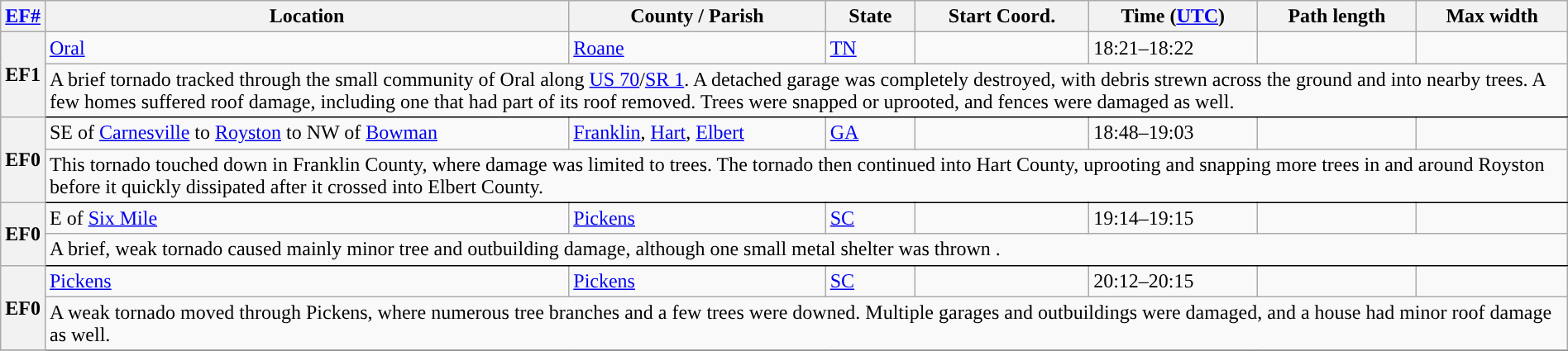<table class="wikitable sortable" style="width:100%;">
<tr>
<th scope="col" width="2%" align="center"><a href='#'>EF#</a></th>
<th scope="col" align="center" class="unsortable">Location</th>
<th scope="col" align="center" class="unsortable">County / Parish</th>
<th scope="col" align="center">State</th>
<th scope="col" align="center">Start Coord.</th>
<th scope="col" align="center">Time (<a href='#'>UTC</a>)</th>
<th scope="col" align="center">Path length</th>
<th scope="col" align="center">Max width</th>
</tr>
<tr>
<th scope="row" rowspan="2" style="background-color:#">EF1</th>
<td><a href='#'>Oral</a></td>
<td><a href='#'>Roane</a></td>
<td><a href='#'>TN</a></td>
<td></td>
<td>18:21–18:22</td>
<td></td>
<td></td>
</tr>
<tr class="expand-child">
<td colspan="8" style=" border-bottom: 1px solid black;">A brief tornado tracked through the small community of Oral along <a href='#'>US 70</a>/<a href='#'>SR 1</a>. A detached garage was completely destroyed, with debris strewn across the ground and into nearby trees. A few homes suffered roof damage, including one that had part of its roof removed. Trees were snapped or uprooted, and fences were damaged as well.</td>
</tr>
<tr>
<th scope="row" rowspan="2" style="background-color:#">EF0</th>
<td>SE of <a href='#'>Carnesville</a> to <a href='#'>Royston</a> to NW of <a href='#'>Bowman</a></td>
<td><a href='#'>Franklin</a>, <a href='#'>Hart</a>, <a href='#'>Elbert</a></td>
<td><a href='#'>GA</a></td>
<td></td>
<td>18:48–19:03</td>
<td></td>
<td></td>
</tr>
<tr class="expand-child">
<td colspan="8" style=" border-bottom: 1px solid black;">This tornado touched down in Franklin County, where damage was limited to trees. The tornado then continued into Hart County, uprooting and snapping more trees in and around Royston before it quickly dissipated after it crossed into Elbert County.</td>
</tr>
<tr>
<th scope="row" rowspan="2" style="background-color:#">EF0</th>
<td>E of <a href='#'>Six Mile</a></td>
<td><a href='#'>Pickens</a></td>
<td><a href='#'>SC</a></td>
<td></td>
<td>19:14–19:15</td>
<td></td>
<td></td>
</tr>
<tr class="expand-child">
<td colspan="8" style=" border-bottom: 1px solid black;">A brief, weak tornado caused mainly minor tree and outbuilding damage, although one small metal shelter was thrown .</td>
</tr>
<tr>
<th scope="row" rowspan="2" style="background-color:#">EF0</th>
<td><a href='#'>Pickens</a></td>
<td><a href='#'>Pickens</a></td>
<td><a href='#'>SC</a></td>
<td></td>
<td>20:12–20:15</td>
<td></td>
<td></td>
</tr>
<tr class="expand-child">
<td colspan="8" style=" border-bottom: 1px solid black;">A weak tornado moved through Pickens, where numerous tree branches and a few trees were downed. Multiple garages and outbuildings were damaged, and a house had minor roof damage as well.</td>
</tr>
<tr>
</tr>
</table>
